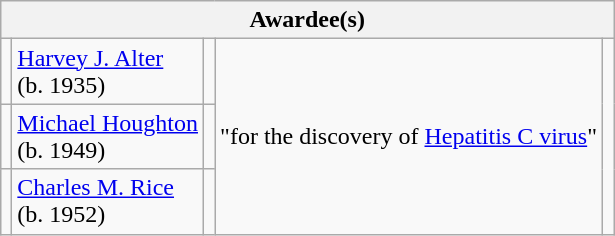<table class="wikitable">
<tr>
<th colspan="5">Awardee(s)</th>
</tr>
<tr>
<td></td>
<td><a href='#'>Harvey J. Alter</a><br>(b. 1935)</td>
<td></td>
<td rowspan="3">"for the discovery of <a href='#'>Hepatitis C virus</a>"</td>
<td rowspan="3"></td>
</tr>
<tr>
<td></td>
<td><a href='#'>Michael Houghton</a><br>(b. 1949)</td>
<td></td>
</tr>
<tr>
<td></td>
<td><a href='#'>Charles M. Rice</a><br>(b. 1952)</td>
<td></td>
</tr>
</table>
